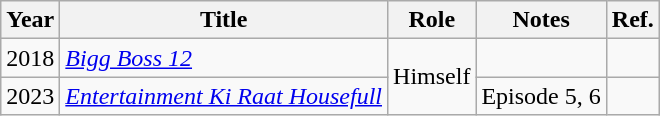<table class="wikitable plainrowheaders sortable">
<tr>
<th scope="col">Year</th>
<th scope="col">Title</th>
<th scope="col">Role</th>
<th>Notes</th>
<th scope="col" class="unsortable">Ref.</th>
</tr>
<tr>
<td scope="row">2018</td>
<td><em><a href='#'>Bigg Boss 12</a></em></td>
<td rowspan="2">Himself</td>
<td></td>
<td></td>
</tr>
<tr>
<td scope="row">2023</td>
<td><em><a href='#'>Entertainment Ki Raat Housefull</a></em></td>
<td>Episode 5, 6</td>
<td></td>
</tr>
</table>
